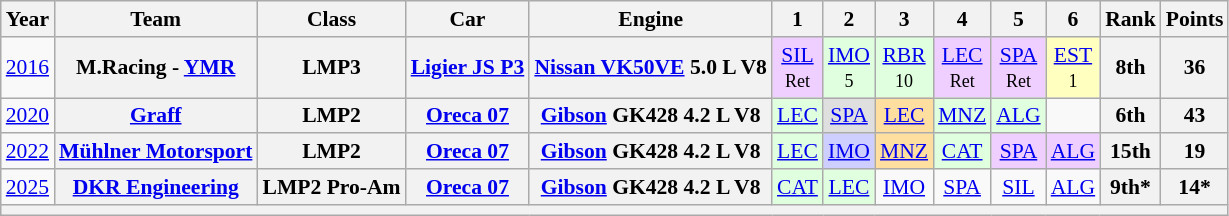<table class="wikitable" style="text-align:center; font-size:90%">
<tr>
<th>Year</th>
<th>Team</th>
<th>Class</th>
<th>Car</th>
<th>Engine</th>
<th>1</th>
<th>2</th>
<th>3</th>
<th>4</th>
<th>5</th>
<th>6</th>
<th>Rank</th>
<th>Points</th>
</tr>
<tr>
<td><a href='#'>2016</a></td>
<th>M.Racing - <a href='#'>YMR</a></th>
<th>LMP3</th>
<th><a href='#'>Ligier JS P3</a></th>
<th><a href='#'>Nissan VK50VE</a> 5.0 L V8</th>
<td style="background:#EFCFFF;"><a href='#'>SIL</a><br><small>Ret</small></td>
<td style="background:#DFFFDF;"><a href='#'>IMO</a><br><small>5</small></td>
<td style="background:#DFFFDF;"><a href='#'>RBR</a><br><small>10</small></td>
<td style="background:#EFCFFF;"><a href='#'>LEC</a><br><small>Ret</small></td>
<td style="background:#EFCFFF;"><a href='#'>SPA</a><br><small>Ret</small></td>
<td style="background:#FFFFBF;"><a href='#'>EST</a><br><small>1</small></td>
<th>8th</th>
<th>36</th>
</tr>
<tr>
<td><a href='#'>2020</a></td>
<th><a href='#'>Graff</a></th>
<th>LMP2</th>
<th><a href='#'>Oreca 07</a></th>
<th><a href='#'>Gibson</a> GK428 4.2 L V8</th>
<td style="background:#DFFFDF;"><a href='#'>LEC</a><br></td>
<td style="background:#DFDFDF;"><a href='#'>SPA</a><br></td>
<td style="background:#FFDF9F;"><a href='#'>LEC</a><br></td>
<td style="background:#DFFFDF;"><a href='#'>MNZ</a><br></td>
<td style="background:#DFFFDF;"><a href='#'>ALG</a><br></td>
<td></td>
<th>6th</th>
<th>43</th>
</tr>
<tr>
<td><a href='#'>2022</a></td>
<th><a href='#'>Mühlner Motorsport</a></th>
<th>LMP2</th>
<th><a href='#'>Oreca 07</a></th>
<th><a href='#'>Gibson</a> GK428 4.2 L V8</th>
<td style="background:#DFFFDF;"><a href='#'>LEC</a><br></td>
<td style="background:#CFCFFF;"><a href='#'>IMO</a><br></td>
<td style="background:#FFDF9F;"><a href='#'>MNZ</a><br></td>
<td style="background:#DFFFDF;"><a href='#'>CAT</a><br></td>
<td style="background:#EFCFFF;"><a href='#'>SPA</a><br></td>
<td style="background:#EFCFFF;"><a href='#'>ALG</a><br></td>
<th>15th</th>
<th>19</th>
</tr>
<tr>
<td><a href='#'>2025</a></td>
<th><a href='#'>DKR Engineering</a></th>
<th>LMP2 Pro-Am</th>
<th><a href='#'>Oreca 07</a></th>
<th><a href='#'>Gibson</a> GK428 4.2 L V8</th>
<td style="background:#DFFFDF;"><a href='#'>CAT</a><br></td>
<td style="background:#DFFFDF;"><a href='#'>LEC</a><br></td>
<td style="background:#;"><a href='#'>IMO</a><br></td>
<td style="background:#;"><a href='#'>SPA</a><br></td>
<td style="background:#;"><a href='#'>SIL</a><br></td>
<td style="background:#;"><a href='#'>ALG</a><br></td>
<th>9th*</th>
<th>14*</th>
</tr>
<tr>
<th colspan="13"></th>
</tr>
</table>
